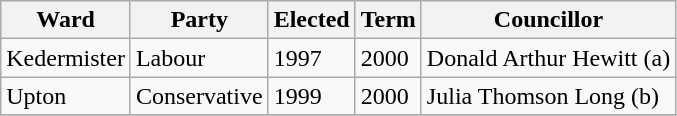<table class="wikitable">
<tr>
<th>Ward</th>
<th>Party</th>
<th>Elected</th>
<th>Term</th>
<th>Councillor</th>
</tr>
<tr>
<td>Kedermister</td>
<td>Labour</td>
<td>1997</td>
<td>2000</td>
<td>Donald Arthur Hewitt (a)</td>
</tr>
<tr>
<td>Upton</td>
<td>Conservative</td>
<td>1999</td>
<td>2000</td>
<td>Julia Thomson Long (b)</td>
</tr>
<tr>
</tr>
</table>
